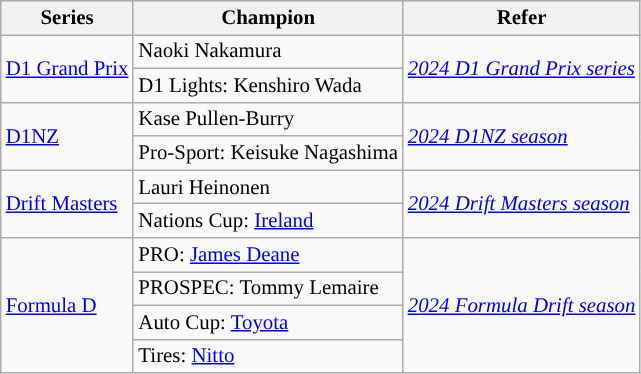<table class="wikitable" style="font-size:87%;">
<tr font-weight:bold">
<th>Series</th>
<th>Champion</th>
<th>Refer</th>
</tr>
<tr>
<td rowspan=2><a href='#'>D1 Grand Prix</a></td>
<td> Naoki Nakamura</td>
<td rowspan=2><em><a href='#'>2024 D1 Grand Prix series</a></em></td>
</tr>
<tr>
<td>D1 Lights:  Kenshiro Wada</td>
</tr>
<tr>
<td rowspan=2><a href='#'>D1NZ</a></td>
<td> Kase Pullen-Burry</td>
<td rowspan=2><em><a href='#'>2024 D1NZ season</a></em></td>
</tr>
<tr>
<td>Pro-Sport:  Keisuke Nagashima</td>
</tr>
<tr>
<td rowspan=2><a href='#'>Drift Masters</a></td>
<td> Lauri Heinonen</td>
<td rowspan=2><em><a href='#'>2024 Drift Masters season</a></em></td>
</tr>
<tr>
<td>Nations Cup:  <a href='#'>Ireland</a></td>
</tr>
<tr>
<td rowspan=4><a href='#'>Formula D</a></td>
<td>PRO:  <a href='#'>James Deane</a></td>
<td rowspan=4><em><a href='#'>2024 Formula Drift season</a></em></td>
</tr>
<tr>
<td>PROSPEC:  Tommy Lemaire</td>
</tr>
<tr>
<td>Auto Cup:  <a href='#'>Toyota</a></td>
</tr>
<tr>
<td>Tires:  <a href='#'>Nitto</a></td>
</tr>
</table>
